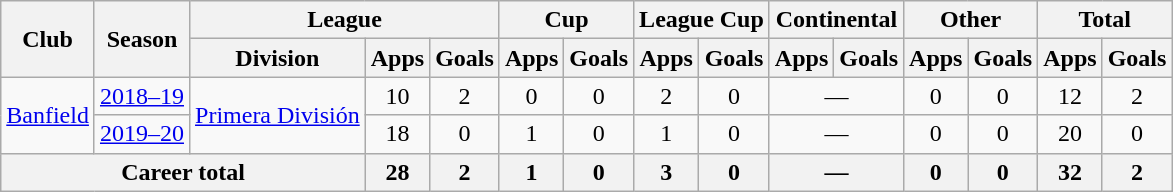<table class="wikitable" style="text-align:center">
<tr>
<th rowspan="2">Club</th>
<th rowspan="2">Season</th>
<th colspan="3">League</th>
<th colspan="2">Cup</th>
<th colspan="2">League Cup</th>
<th colspan="2">Continental</th>
<th colspan="2">Other</th>
<th colspan="2">Total</th>
</tr>
<tr>
<th>Division</th>
<th>Apps</th>
<th>Goals</th>
<th>Apps</th>
<th>Goals</th>
<th>Apps</th>
<th>Goals</th>
<th>Apps</th>
<th>Goals</th>
<th>Apps</th>
<th>Goals</th>
<th>Apps</th>
<th>Goals</th>
</tr>
<tr>
<td rowspan="2"><a href='#'>Banfield</a></td>
<td><a href='#'>2018–19</a></td>
<td rowspan="2"><a href='#'>Primera División</a></td>
<td>10</td>
<td>2</td>
<td>0</td>
<td>0</td>
<td>2</td>
<td>0</td>
<td colspan="2">—</td>
<td>0</td>
<td>0</td>
<td>12</td>
<td>2</td>
</tr>
<tr>
<td><a href='#'>2019–20</a></td>
<td>18</td>
<td>0</td>
<td>1</td>
<td>0</td>
<td>1</td>
<td>0</td>
<td colspan="2">—</td>
<td>0</td>
<td>0</td>
<td>20</td>
<td>0</td>
</tr>
<tr>
<th colspan="3">Career total</th>
<th>28</th>
<th>2</th>
<th>1</th>
<th>0</th>
<th>3</th>
<th>0</th>
<th colspan="2">—</th>
<th>0</th>
<th>0</th>
<th>32</th>
<th>2</th>
</tr>
</table>
